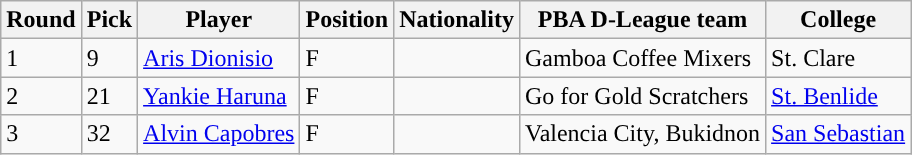<table class="wikitable sortable sortable">
<tr>
<th>Round</th>
<th>Pick</th>
<th>Player</th>
<th>Position</th>
<th>Nationality</th>
<th>PBA D-League team</th>
<th>College</th>
</tr>
<tr>
<td>1</td>
<td>9</td>
<td><a href='#'>Aris Dionisio</a></td>
<td>F</td>
<td></td>
<td>Gamboa Coffee Mixers</td>
<td>St. Clare</td>
</tr>
<tr>
<td>2</td>
<td>21</td>
<td><a href='#'>Yankie Haruna</a></td>
<td>F</td>
<td></td>
<td>Go for Gold Scratchers</td>
<td><a href='#'>St. Benlide</a></td>
</tr>
<tr>
<td>3</td>
<td>32</td>
<td><a href='#'>Alvin Capobres</a></td>
<td>F</td>
<td></td>
<td>Valencia City, Bukidnon</td>
<td><a href='#'>San Sebastian</a></td>
</tr>
</table>
